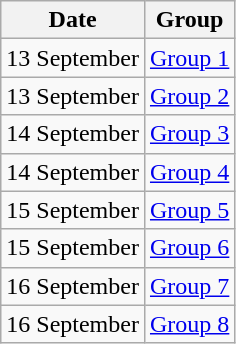<table class="wikitable">
<tr>
<th>Date</th>
<th>Group</th>
</tr>
<tr>
<td style="text-align:right;">13 September</td>
<td style="text-align:left;"><a href='#'>Group 1</a></td>
</tr>
<tr>
<td style="text-align:right;">13 September</td>
<td style="text-align:left;"><a href='#'>Group 2</a></td>
</tr>
<tr>
<td style="text-align:right;">14 September</td>
<td style="text-align:left;"><a href='#'>Group 3</a></td>
</tr>
<tr>
<td style="text-align:right;">14 September</td>
<td style="text-align:left;"><a href='#'>Group 4</a></td>
</tr>
<tr>
<td style="text-align:right;">15 September</td>
<td style="text-align:left;"><a href='#'>Group 5</a></td>
</tr>
<tr>
<td style="text-align:right;">15 September</td>
<td style="text-align:left;"><a href='#'>Group 6</a></td>
</tr>
<tr>
<td style="text-align:right;">16 September</td>
<td style="text-align:left;"><a href='#'>Group 7</a></td>
</tr>
<tr>
<td style="text-align:right;">16 September</td>
<td style="text-align:left;"><a href='#'>Group 8</a></td>
</tr>
</table>
